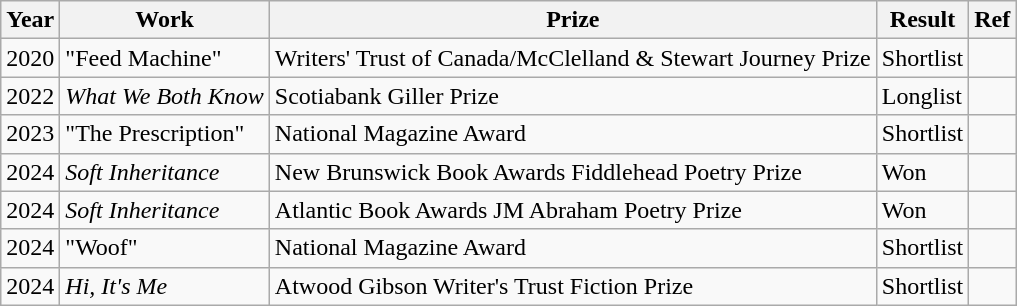<table class="wikitable">
<tr>
<th>Year</th>
<th>Work</th>
<th>Prize</th>
<th>Result</th>
<th>Ref</th>
</tr>
<tr>
<td>2020</td>
<td>"Feed Machine"</td>
<td>Writers' Trust of Canada/McClelland & Stewart Journey Prize</td>
<td>Shortlist</td>
<td></td>
</tr>
<tr>
<td>2022</td>
<td><em>What We Both Know</em></td>
<td>Scotiabank Giller Prize</td>
<td>Longlist</td>
<td></td>
</tr>
<tr>
<td>2023</td>
<td>"The Prescription"</td>
<td>National Magazine Award</td>
<td>Shortlist</td>
<td></td>
</tr>
<tr>
<td>2024</td>
<td><em>Soft Inheritance</em></td>
<td>New Brunswick Book Awards Fiddlehead Poetry Prize</td>
<td>Won</td>
<td></td>
</tr>
<tr>
<td>2024</td>
<td><em>Soft Inheritance</em></td>
<td>Atlantic Book Awards JM Abraham Poetry Prize</td>
<td>Won</td>
<td></td>
</tr>
<tr>
<td>2024</td>
<td>"Woof"</td>
<td>National Magazine Award</td>
<td>Shortlist</td>
<td></td>
</tr>
<tr>
<td>2024</td>
<td><em>Hi, It's Me</em></td>
<td>Atwood Gibson Writer's Trust Fiction Prize</td>
<td>Shortlist</td>
<td></td>
</tr>
</table>
